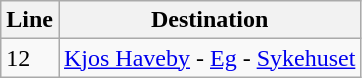<table class="wikitable sortable">
<tr>
<th>Line</th>
<th>Destination</th>
</tr>
<tr>
<td>12</td>
<td><a href='#'>Kjos Haveby</a> - <a href='#'>Eg</a> - <a href='#'>Sykehuset</a></td>
</tr>
</table>
